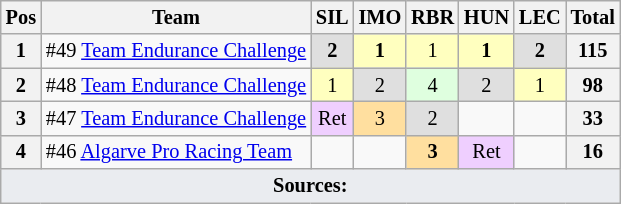<table class="wikitable" style="font-size: 85%; text-align:center">
<tr>
<th>Pos</th>
<th>Team</th>
<th>SIL<br></th>
<th>IMO<br></th>
<th>RBR<br></th>
<th>HUN<br></th>
<th>LEC<br></th>
<th>Total</th>
</tr>
<tr>
<th>1</th>
<td align=left>#49 <a href='#'>Team Endurance Challenge</a></td>
<td style="background:#DFDFDF;"><strong>2</strong></td>
<td style="background:#FFFFBF;"><strong>1</strong></td>
<td style="background:#FFFFBF;">1</td>
<td style="background:#FFFFBF;"><strong>1</strong></td>
<td style="background:#DFDFDF;"><strong>2</strong></td>
<th>115</th>
</tr>
<tr>
<th>2</th>
<td align=left>#48 <a href='#'>Team Endurance Challenge</a></td>
<td style="background:#FFFFBF;">1</td>
<td style="background:#DFDFDF;">2</td>
<td style="background:#DFFFDF;">4</td>
<td style="background:#DFDFDF;">2</td>
<td style="background:#FFFFBF;">1</td>
<th>98</th>
</tr>
<tr>
<th>3</th>
<td align=left>#47 <a href='#'>Team Endurance Challenge</a></td>
<td style="background:#EFCFFF;">Ret</td>
<td style="background:#FFDF9F;">3</td>
<td style="background:#DFDFDF;">2</td>
<td></td>
<td></td>
<th>33</th>
</tr>
<tr>
<th>4</th>
<td align=left>#46 <a href='#'>Algarve Pro Racing Team</a></td>
<td></td>
<td></td>
<td style="background:#FFDF9F;"><strong>3</strong></td>
<td style="background:#EFCFFF;">Ret</td>
<td></td>
<th>16</th>
</tr>
<tr class="sortbottom">
<td colspan="8" style="background-color:#EAECF0;text-align:center"><strong>Sources:</strong></td>
</tr>
</table>
